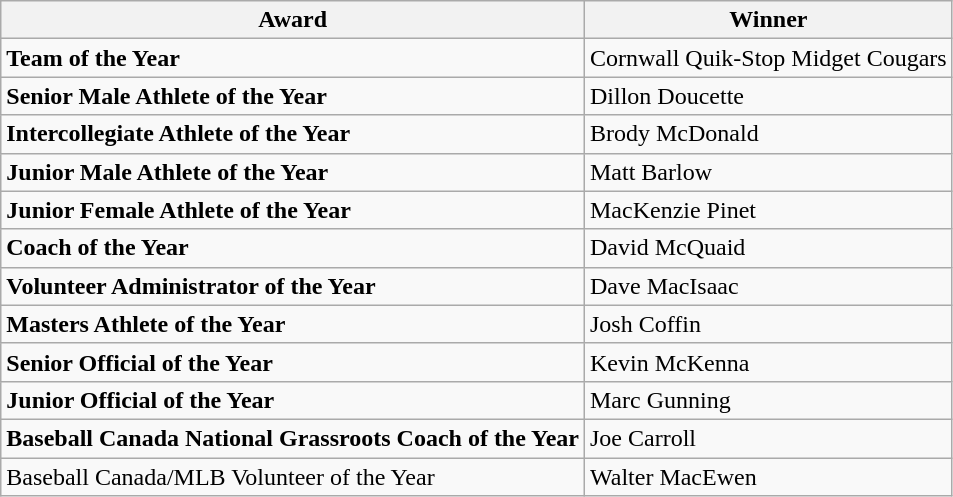<table class="wikitable">
<tr>
<th>Award</th>
<th>Winner</th>
</tr>
<tr>
<td><strong>Team of the Year</strong></td>
<td>Cornwall Quik-Stop Midget Cougars</td>
</tr>
<tr>
<td><strong>Senior Male Athlete of the Year</strong></td>
<td>Dillon Doucette</td>
</tr>
<tr>
<td><strong>Intercollegiate Athlete of the Year</strong></td>
<td>Brody McDonald</td>
</tr>
<tr>
<td><strong>Junior Male Athlete of the Year</strong></td>
<td>Matt Barlow</td>
</tr>
<tr>
<td><strong>Junior Female Athlete of the Year</strong></td>
<td>MacKenzie Pinet</td>
</tr>
<tr>
<td><strong>Coach of the Year</strong></td>
<td>David McQuaid</td>
</tr>
<tr>
<td><strong>Volunteer Administrator of the Year</strong></td>
<td>Dave MacIsaac</td>
</tr>
<tr>
<td><strong>Masters Athlete of the Year</strong></td>
<td>Josh Coffin</td>
</tr>
<tr>
<td><strong>Senior Official of the Year</strong></td>
<td>Kevin McKenna</td>
</tr>
<tr>
<td><strong>Junior Official of the Year</strong></td>
<td>Marc Gunning</td>
</tr>
<tr>
<td><strong>Baseball Canada National Grassroots Coach of the Year</strong></td>
<td>Joe Carroll</td>
</tr>
<tr>
<td>Baseball Canada/MLB Volunteer of the Year</td>
<td>Walter MacEwen</td>
</tr>
</table>
